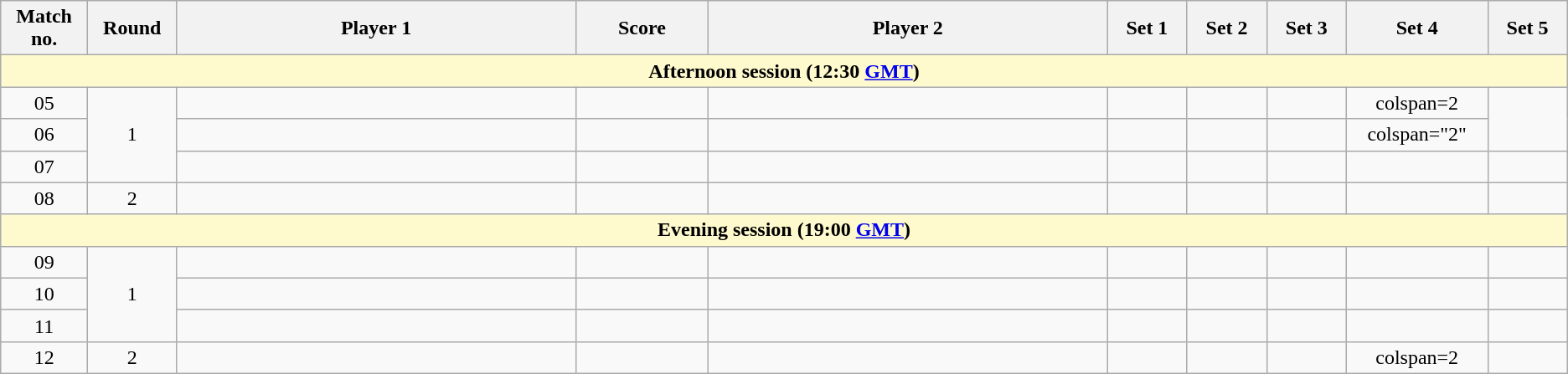<table class="wikitable">
<tr>
<th width="2%">Match no.</th>
<th width="2%">Round</th>
<th width="15%">Player 1</th>
<th width="5%">Score</th>
<th width="15%">Player 2</th>
<th width="3%">Set 1</th>
<th width="3%">Set 2</th>
<th width="3%">Set 3</th>
<th width="3%">Set 4</th>
<th width="3%">Set 5</th>
</tr>
<tr>
<td colspan="10" style="text-align:center; background-color:#FFFACD"><strong>Afternoon session (12:30 <a href='#'>GMT</a>)</strong></td>
</tr>
<tr style=text-align:center;">
<td>05</td>
<td rowspan=3>1</td>
<td></td>
<td></td>
<td></td>
<td></td>
<td></td>
<td></td>
<td>colspan=2</td>
</tr>
<tr style=text-align:center;">
<td>06</td>
<td></td>
<td></td>
<td></td>
<td></td>
<td></td>
<td></td>
<td>colspan="2" </td>
</tr>
<tr style=text-align:center;">
<td>07</td>
<td></td>
<td></td>
<td></td>
<td></td>
<td></td>
<td></td>
<td></td>
<td></td>
</tr>
<tr style=text-align:center;">
<td>08</td>
<td>2</td>
<td></td>
<td></td>
<td></td>
<td></td>
<td></td>
<td></td>
<td></td>
<td></td>
</tr>
<tr>
<td colspan="10" style="text-align:center; background-color:#FFFACD"><strong>Evening session (19:00 <a href='#'>GMT</a>)</strong></td>
</tr>
<tr style=text-align:center;">
<td>09</td>
<td rowspan=3>1</td>
<td></td>
<td></td>
<td></td>
<td></td>
<td></td>
<td></td>
<td></td>
<td></td>
</tr>
<tr style=text-align:center;">
<td>10</td>
<td></td>
<td></td>
<td></td>
<td></td>
<td></td>
<td></td>
<td></td>
<td></td>
</tr>
<tr style=text-align:center;">
<td>11</td>
<td></td>
<td></td>
<td></td>
<td></td>
<td></td>
<td></td>
<td></td>
<td></td>
</tr>
<tr style=text-align:center;">
<td>12</td>
<td>2</td>
<td></td>
<td></td>
<td></td>
<td></td>
<td></td>
<td></td>
<td>colspan=2</td>
</tr>
</table>
